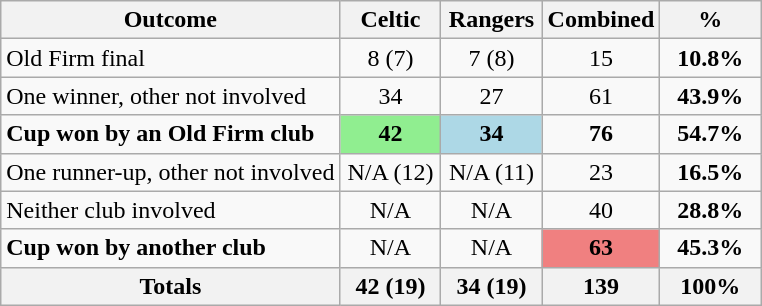<table class="wikitable" style="text-align:center">
<tr>
<th>Outcome</th>
<th width=60>Celtic</th>
<th width=60>Rangers</th>
<th width=60>Combined</th>
<th width=60>%</th>
</tr>
<tr>
<td align=left>Old Firm final</td>
<td>8 (7)</td>
<td>7 (8)</td>
<td>15</td>
<td><strong>10.8%</strong></td>
</tr>
<tr>
<td align=left>One winner, other not involved</td>
<td>34</td>
<td>27</td>
<td>61</td>
<td><strong>43.9%</strong></td>
</tr>
<tr>
<td align=left><strong>Cup won by an Old Firm club</strong></td>
<td bgcolor=lightgreen><strong>42</strong></td>
<td bgcolor=lightblue><strong>34</strong></td>
<td><strong>76</strong></td>
<td><strong>54.7%</strong></td>
</tr>
<tr>
<td align=left>One runner-up, other not involved</td>
<td>N/A (12)</td>
<td>N/A (11)</td>
<td>23</td>
<td><strong>16.5%</strong></td>
</tr>
<tr>
<td align=left>Neither club involved</td>
<td>N/A</td>
<td>N/A</td>
<td>40</td>
<td><strong>28.8%</strong></td>
</tr>
<tr>
<td align=left><strong>Cup won by another club</strong></td>
<td>N/A</td>
<td>N/A</td>
<td bgcolor=#F08080><strong>63</strong></td>
<td><strong>45.3%</strong></td>
</tr>
<tr class="sortbottom">
<th align=left>Totals</th>
<th>42 (19)</th>
<th>34 (19)</th>
<th>139</th>
<th>100%</th>
</tr>
</table>
